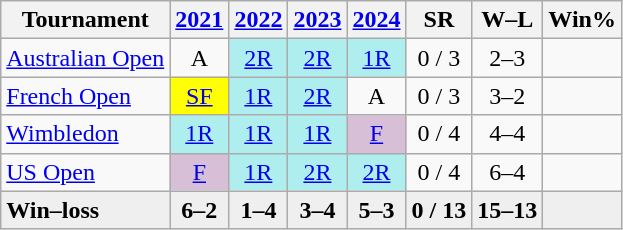<table class="wikitable" style=text-align:center>
<tr>
<th>Tournament</th>
<th><a href='#'>2021</a></th>
<th><a href='#'>2022</a></th>
<th><a href='#'>2023</a></th>
<th><a href='#'>2024</a></th>
<th>SR</th>
<th>W–L</th>
<th>Win%</th>
</tr>
<tr>
<td align=left><a href='#'>Australian Open</a></td>
<td>A</td>
<td bgcolor=afeeee><a href='#'>2R</a></td>
<td bgcolor=afeeee><a href='#'>2R</a></td>
<td bgcolor=afeeee><a href='#'>1R</a></td>
<td>0 / 3</td>
<td>2–3</td>
<td></td>
</tr>
<tr>
<td align=left><a href='#'>French Open</a></td>
<td bgcolor=yellow><a href='#'>SF</a></td>
<td bgcolor=afeeee><a href='#'>1R</a></td>
<td bgcolor=afeeee><a href='#'>2R</a></td>
<td>A</td>
<td>0 / 3</td>
<td>3–2</td>
<td></td>
</tr>
<tr>
<td align=left><a href='#'>Wimbledon</a></td>
<td bgcolor=afeeee><a href='#'>1R</a></td>
<td bgcolor=afeeee><a href='#'>1R</a></td>
<td bgcolor=afeeee><a href='#'>1R</a></td>
<td bgcolor=thistle><a href='#'>F</a></td>
<td>0 / 4</td>
<td>4–4</td>
<td></td>
</tr>
<tr>
<td align=left><a href='#'>US Open</a></td>
<td bgcolor=thistle><a href='#'>F</a></td>
<td bgcolor=afeeee><a href='#'>1R</a></td>
<td bgcolor=afeeee><a href='#'>2R</a></td>
<td bgcolor=afeeee><a href='#'>2R</a></td>
<td>0 / 4</td>
<td>6–4</td>
<td></td>
</tr>
<tr style=background:#efefef;font-weight:bold>
<td align=left>Win–loss</td>
<td>6–2</td>
<td>1–4</td>
<td>3–4</td>
<td>5–3</td>
<td>0 / 13</td>
<td>15–13</td>
<td></td>
</tr>
</table>
